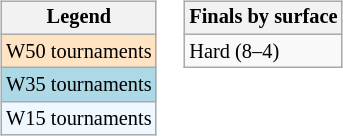<table>
<tr valign=top>
<td><br><table class="wikitable" style=font-size:85%;>
<tr>
<th>Legend</th>
</tr>
<tr style="background:#ffe4c4;">
<td>W50 tournaments</td>
</tr>
<tr style="background:lightblue;">
<td>W35 tournaments</td>
</tr>
<tr style="background:#f0f8ff;">
<td>W15 tournaments</td>
</tr>
</table>
</td>
<td><br><table class="wikitable" style=font-size:85%;>
<tr>
<th>Finals by surface</th>
</tr>
<tr>
<td>Hard (8–4)</td>
</tr>
</table>
</td>
</tr>
</table>
